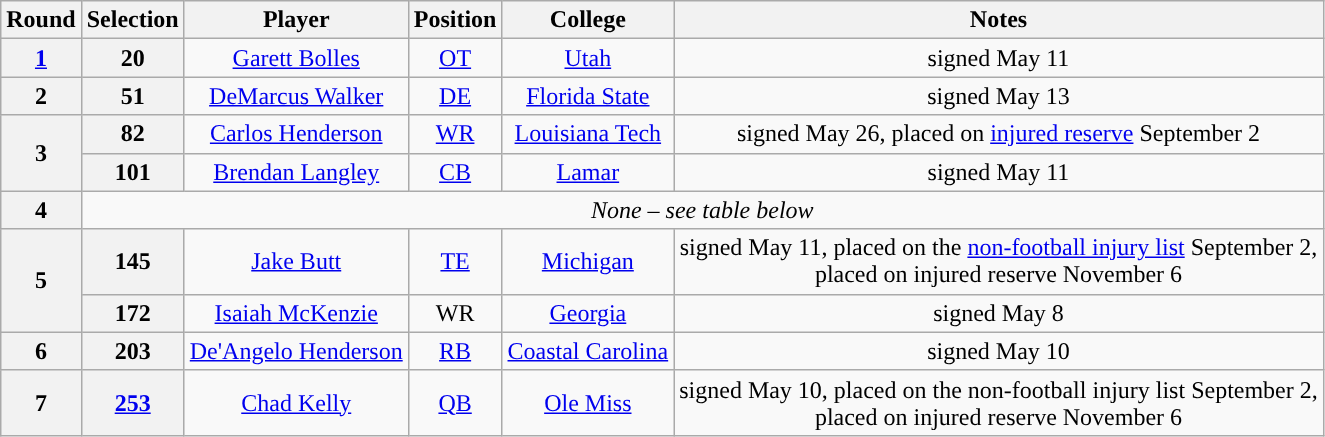<table class="wikitable" style="text-align:center">
<tr>
<th>Round</th>
<th>Selection</th>
<th>Player</th>
<th>Position</th>
<th>College</th>
<th>Notes</th>
</tr>
<tr>
<th><a href='#'>1</a></th>
<th>20</th>
<td><a href='#'>Garett Bolles</a></td>
<td><a href='#'>OT</a></td>
<td><a href='#'>Utah</a></td>
<td>signed May 11</td>
</tr>
<tr>
<th>2</th>
<th>51</th>
<td><a href='#'>DeMarcus Walker</a></td>
<td><a href='#'>DE</a></td>
<td><a href='#'>Florida State</a></td>
<td>signed May 13</td>
</tr>
<tr>
<th rowspan=2>3</th>
<th>82</th>
<td><a href='#'>Carlos Henderson</a></td>
<td><a href='#'>WR</a></td>
<td><a href='#'>Louisiana Tech</a></td>
<td>signed May 26, placed on <a href='#'>injured reserve</a> September 2</td>
</tr>
<tr>
<th>101</th>
<td><a href='#'>Brendan Langley</a></td>
<td><a href='#'>CB</a></td>
<td><a href='#'>Lamar</a></td>
<td>signed May 11</td>
</tr>
<tr>
<th>4</th>
<td colspan=5 align=center><em>None – see table below</em></td>
</tr>
<tr>
<th rowspan=2>5</th>
<th>145</th>
<td><a href='#'>Jake Butt</a></td>
<td><a href='#'>TE</a></td>
<td><a href='#'>Michigan</a></td>
<td>signed May 11, placed on the <a href='#'>non-football injury list</a> September 2,<br>placed on injured reserve November 6</td>
</tr>
<tr>
<th>172</th>
<td><a href='#'>Isaiah McKenzie</a></td>
<td>WR</td>
<td><a href='#'>Georgia</a></td>
<td>signed May 8</td>
</tr>
<tr>
<th>6</th>
<th>203</th>
<td><a href='#'>De'Angelo Henderson</a></td>
<td><a href='#'>RB</a></td>
<td><a href='#'>Coastal Carolina</a></td>
<td>signed May 10</td>
</tr>
<tr>
<th>7</th>
<th><a href='#'>253</a></th>
<td><a href='#'>Chad Kelly</a></td>
<td><a href='#'>QB</a></td>
<td><a href='#'>Ole Miss</a></td>
<td>signed May 10, placed on the non-football injury list September 2,<br>placed on injured reserve November 6</td>
</tr>
</table>
